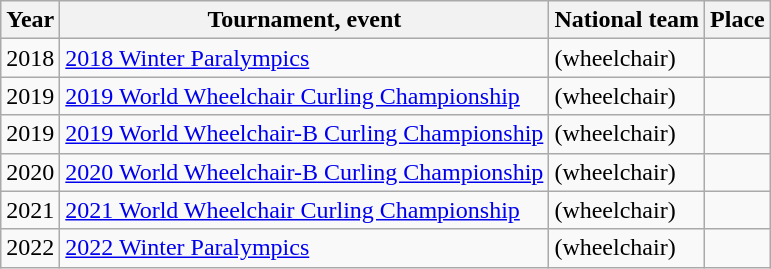<table class="wikitable">
<tr>
<th scope="col">Year</th>
<th scope="col">Tournament, event</th>
<th scope="col">National team</th>
<th scope="col">Place</th>
</tr>
<tr>
<td>2018</td>
<td><a href='#'>2018 Winter Paralympics</a></td>
<td> (wheelchair)</td>
<td></td>
</tr>
<tr>
<td>2019</td>
<td><a href='#'>2019 World Wheelchair Curling Championship</a></td>
<td> (wheelchair)</td>
<td></td>
</tr>
<tr>
<td>2019</td>
<td><a href='#'>2019 World Wheelchair-B Curling Championship</a></td>
<td> (wheelchair)</td>
<td></td>
</tr>
<tr>
<td>2020</td>
<td><a href='#'>2020 World Wheelchair-B Curling Championship</a></td>
<td> (wheelchair)</td>
<td></td>
</tr>
<tr>
<td>2021</td>
<td><a href='#'>2021 World Wheelchair Curling Championship</a></td>
<td> (wheelchair)</td>
<td></td>
</tr>
<tr>
<td>2022</td>
<td><a href='#'>2022 Winter Paralympics</a></td>
<td> (wheelchair)</td>
<td></td>
</tr>
</table>
